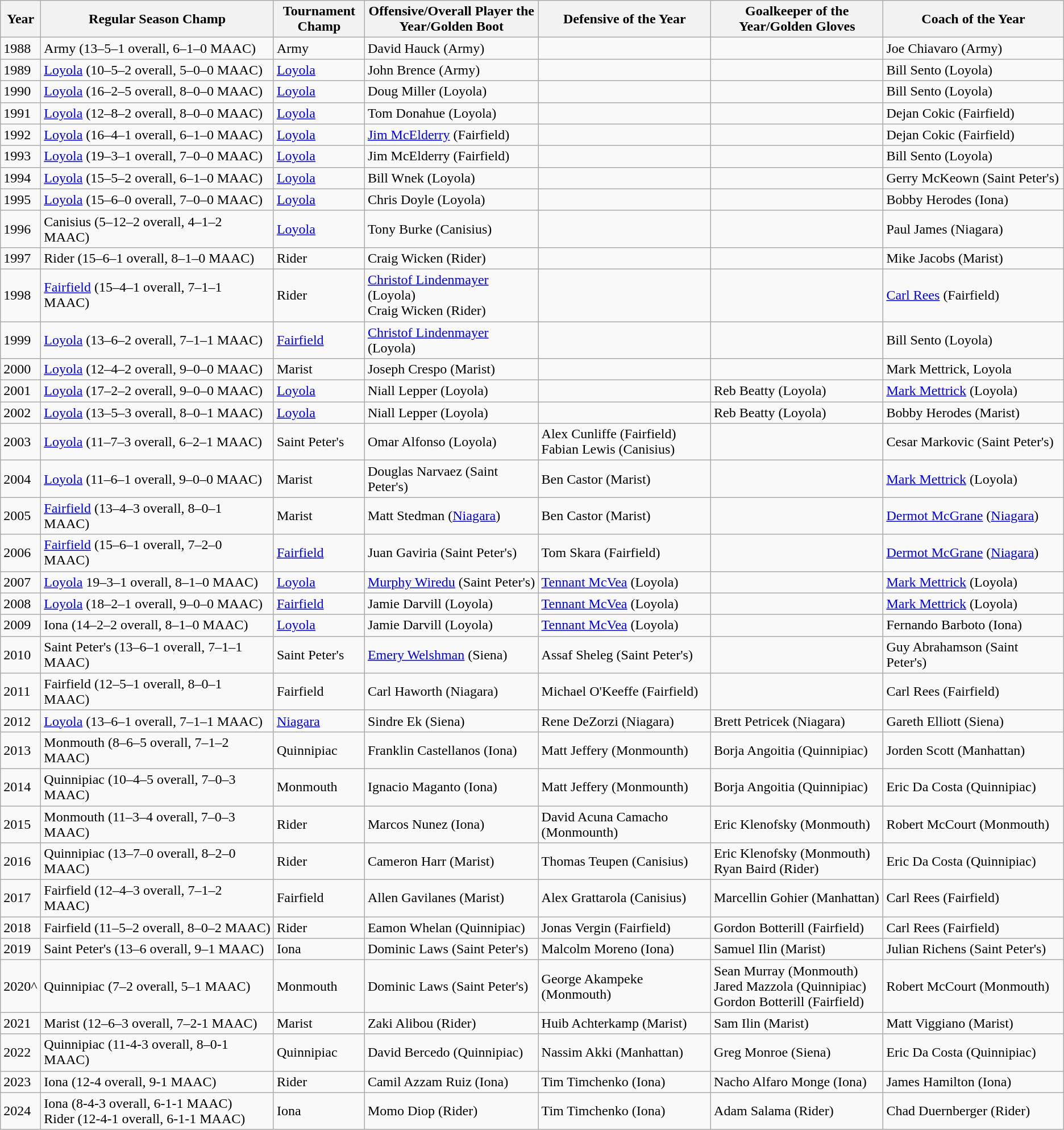<table class="wikitable">
<tr>
<th width="40">Year</th>
<th width="275">Regular Season Champ</th>
<th width="100">Tournament Champ</th>
<th width="200">Offensive/Overall Player the Year/Golden Boot</th>
<th width="200">Defensive of the Year</th>
<th width="200">Goalkeeper of the Year/Golden Gloves</th>
<th width="210">Coach of the Year</th>
</tr>
<tr>
<td>1988</td>
<td>Army (13–5–1 overall, 6–1–0 MAAC)</td>
<td>Army</td>
<td>David Hauck (Army)</td>
<td></td>
<td></td>
<td>Joe Chiavaro (Army)</td>
</tr>
<tr>
<td>1989</td>
<td><a href='#'>Loyola</a> (10–5–2 overall, 5–0–0 MAAC)</td>
<td><a href='#'>Loyola</a></td>
<td>John Brence (Army)</td>
<td></td>
<td></td>
<td>Bill Sento (Loyola)</td>
</tr>
<tr>
<td>1990</td>
<td><a href='#'>Loyola</a> (16–2–5 overall, 8–0–0 MAAC)</td>
<td><a href='#'>Loyola</a></td>
<td>Doug Miller (Loyola)</td>
<td></td>
<td></td>
<td>Bill Sento (Loyola)</td>
</tr>
<tr>
<td>1991</td>
<td><a href='#'>Loyola</a> (12–8–2 overall, 8–0–0 MAAC)</td>
<td><a href='#'>Loyola</a></td>
<td>Tom Donahue (Loyola)</td>
<td></td>
<td></td>
<td>Dejan Cokic (Fairfield)</td>
</tr>
<tr>
<td>1992</td>
<td><a href='#'>Loyola</a> (16–4–1 overall, 6–1–0 MAAC)</td>
<td><a href='#'>Loyola</a></td>
<td><a href='#'>Jim McElderry</a> (Fairfield)</td>
<td></td>
<td></td>
<td>Dejan Cokic (Fairfield)</td>
</tr>
<tr>
<td>1993</td>
<td><a href='#'>Loyola</a> (19–3–1 overall, 7–0–0 MAAC)</td>
<td><a href='#'>Loyola</a></td>
<td>Jim McElderry (Fairfield)</td>
<td></td>
<td></td>
<td>Bill Sento (Loyola)</td>
</tr>
<tr>
<td>1994</td>
<td><a href='#'>Loyola</a> (15–5–2 overall, 6–1–0 MAAC)</td>
<td><a href='#'>Loyola</a></td>
<td>Bill Wnek (Loyola)</td>
<td></td>
<td></td>
<td>Gerry McKeown (Saint Peter's)</td>
</tr>
<tr>
<td>1995</td>
<td><a href='#'>Loyola</a> (15–6–0 overall, 7–0–0 MAAC)</td>
<td><a href='#'>Loyola</a></td>
<td>Chris Doyle (Loyola)</td>
<td></td>
<td></td>
<td>Bobby Herodes (Iona)</td>
</tr>
<tr>
<td>1996</td>
<td>Canisius (5–12–2 overall, 4–1–2 MAAC)</td>
<td><a href='#'>Loyola</a></td>
<td>Tony Burke (Canisius)</td>
<td></td>
<td></td>
<td>Paul James (Niagara)</td>
</tr>
<tr>
<td>1997</td>
<td>Rider (15–6–1 overall, 8–1–0 MAAC)</td>
<td>Rider</td>
<td>Craig Wicken (Rider)</td>
<td></td>
<td></td>
<td>Mike Jacobs (Marist)</td>
</tr>
<tr>
<td>1998</td>
<td><a href='#'>Fairfield</a> (15–4–1 overall, 7–1–1 MAAC)</td>
<td>Rider</td>
<td><a href='#'>Christof Lindenmayer</a> (Loyola)<br>Craig Wicken (Rider)</td>
<td></td>
<td></td>
<td><a href='#'>Carl Rees</a> (Fairfield)</td>
</tr>
<tr>
<td>1999</td>
<td><a href='#'>Loyola</a> (13–6–2 overall, 7–1–1 MAAC)</td>
<td><a href='#'>Fairfield</a></td>
<td><a href='#'>Christof Lindenmayer</a> (Loyola)</td>
<td></td>
<td></td>
<td>Bill Sento (Loyola)</td>
</tr>
<tr>
<td>2000</td>
<td><a href='#'>Loyola</a> (12–4–2 overall, 9–0–0 MAAC)</td>
<td>Marist</td>
<td>Joseph Crespo (Marist)</td>
<td></td>
<td></td>
<td>Mark Mettrick, Loyola</td>
</tr>
<tr>
<td>2001</td>
<td><a href='#'>Loyola</a> (17–2–2 overall, 9–0–0 MAAC)</td>
<td><a href='#'>Loyola</a></td>
<td>Niall Lepper (Loyola)</td>
<td></td>
<td>Reb Beatty (Loyola)</td>
<td><a href='#'>Mark Mettrick</a> (Loyola)</td>
</tr>
<tr>
<td>2002</td>
<td><a href='#'>Loyola</a> (13–5–3 overall, 8–0–1 MAAC)</td>
<td><a href='#'>Loyola</a></td>
<td>Niall Lepper (Loyola)</td>
<td></td>
<td>Reb Beatty (Loyola)</td>
<td>Bobby Herodes (Marist)</td>
</tr>
<tr>
<td>2003</td>
<td><a href='#'>Loyola</a> (11–7–3 overall, 6–2–1 MAAC)</td>
<td>Saint Peter's</td>
<td>Omar Alfonso (Loyola)</td>
<td>Alex Cunliffe (Fairfield)<br>Fabian Lewis (Canisius)</td>
<td></td>
<td>Cesar Markovic (Saint Peter's)</td>
</tr>
<tr>
<td>2004</td>
<td><a href='#'>Loyola</a> (11–6–1 overall, 9–0–0 MAAC)</td>
<td>Marist</td>
<td>Douglas Narvaez (Saint Peter's)</td>
<td>Ben Castor (Marist)</td>
<td></td>
<td><a href='#'>Mark Mettrick</a> (Loyola)</td>
</tr>
<tr>
<td>2005</td>
<td><a href='#'>Fairfield</a> (13–4–3 overall, 8–0–1 MAAC)</td>
<td>Marist</td>
<td>Matt Stedman (<a href='#'>Niagara</a>)</td>
<td>Ben Castor (Marist)</td>
<td></td>
<td><a href='#'>Dermot McGrane</a> (<a href='#'>Niagara</a>)</td>
</tr>
<tr>
<td>2006</td>
<td><a href='#'>Fairfield</a> (15–6–1 overall, 7–2–0 MAAC)</td>
<td><a href='#'>Fairfield</a></td>
<td>Juan Gaviria (Saint Peter's)</td>
<td>Tom Skara (Fairfield)</td>
<td></td>
<td><a href='#'>Dermot McGrane</a> (<a href='#'>Niagara</a>)</td>
</tr>
<tr>
<td>2007</td>
<td><a href='#'>Loyola</a> 19–3–1 overall, 8–1–0 MAAC)</td>
<td><a href='#'>Loyola</a></td>
<td><a href='#'>Murphy Wiredu</a> (Saint Peter's)</td>
<td><a href='#'>Tennant McVea</a> (Loyola)</td>
<td></td>
<td><a href='#'>Mark Mettrick</a> (Loyola)</td>
</tr>
<tr>
<td>2008</td>
<td><a href='#'>Loyola</a> (18–2–1 overall, 9–0–0 MAAC)</td>
<td><a href='#'>Fairfield</a></td>
<td>Jamie Darvill (Loyola)</td>
<td><a href='#'>Tennant McVea</a> (Loyola)</td>
<td></td>
<td><a href='#'>Mark Mettrick</a> (Loyola)</td>
</tr>
<tr>
<td>2009</td>
<td>Iona (14–2–2 overall, 8–1–0 MAAC)</td>
<td><a href='#'>Loyola</a></td>
<td>Jamie Darvill (Loyola)</td>
<td><a href='#'>Tennant McVea</a> (Loyola)</td>
<td></td>
<td>Fernando Barboto (Iona)</td>
</tr>
<tr>
<td>2010</td>
<td>Saint Peter's (13–6–1 overall, 7–1–1 MAAC)</td>
<td>Saint Peter's</td>
<td><a href='#'>Emery Welshman</a> (Siena)</td>
<td>Assaf Sheleg (Saint Peter's)</td>
<td></td>
<td>Guy Abrahamson (Saint Peter's)</td>
</tr>
<tr>
<td>2011</td>
<td>Fairfield (12–5–1 overall, 8–0–1 MAAC)</td>
<td>Fairfield</td>
<td>Carl Haworth (Niagara)</td>
<td>Michael O'Keeffe (Fairfield)</td>
<td></td>
<td>Carl Rees (Fairfield)</td>
</tr>
<tr>
<td>2012</td>
<td><a href='#'>Loyola</a> (13–6–1 overall, 7–1–1 MAAC)</td>
<td><a href='#'>Niagara</a></td>
<td>Sindre Ek (Siena)</td>
<td>Rene DeZorzi (Niagara)</td>
<td>Brett Petricek (Niagara)</td>
<td>Gareth Elliott (Siena)</td>
</tr>
<tr>
<td>2013</td>
<td>Monmouth (8–6–5 overall, 7–1–2 MAAC)</td>
<td>Quinnipiac</td>
<td>Franklin Castellanos (Iona)</td>
<td>Matt Jeffery (Monmounth)</td>
<td>Borja Angoitia (Quinnipiac)</td>
<td>Jorden Scott (Manhattan)</td>
</tr>
<tr>
<td>2014</td>
<td>Quinnipiac (10–4–5 overall, 7–0–3 MAAC)</td>
<td>Monmouth</td>
<td>Ignacio Maganto (Iona)</td>
<td>Matt Jeffery (Monmounth)</td>
<td>Borja Angoitia (Quinnipiac)</td>
<td>Eric Da Costa (Quinnipiac)</td>
</tr>
<tr>
<td>2015</td>
<td>Monmouth (11–3–4 overall, 7–0–3 MAAC)</td>
<td>Rider</td>
<td>Marcos Nunez (Iona)</td>
<td>David Acuna Camacho (Monmounth)</td>
<td>Eric Klenofsky (Monmouth)</td>
<td>Robert McCourt (Monmouth)</td>
</tr>
<tr>
<td>2016</td>
<td>Quinnipiac (13–7–0 overall, 8–2–0 MAAC)</td>
<td>Rider</td>
<td>Cameron Harr (Marist)</td>
<td>Thomas Teupen (Canisius)</td>
<td>Eric Klenofsky (Monmouth)<br> Ryan Baird (Rider)</td>
<td>Eric Da Costa (Quinnipiac)</td>
</tr>
<tr>
<td>2017</td>
<td>Fairfield (12–4–3 overall, 7–1–2 MAAC)</td>
<td>Fairfield</td>
<td>Allen Gavilanes (Marist)</td>
<td>Alex Grattarola (Canisius)</td>
<td>Marcellin Gohier (Manhattan)</td>
<td>Carl Rees (Fairfield)</td>
</tr>
<tr>
<td>2018</td>
<td>Fairfield (11–5–2 overall, 8–0–2 MAAC)</td>
<td>Rider</td>
<td>Eamon Whelan (Quinnipiac)</td>
<td>Jonas Vergin (Fairfield)</td>
<td>Gordon Botterill (Fairfield)</td>
<td>Carl Rees (Fairfield)</td>
</tr>
<tr>
<td>2019</td>
<td>Saint Peter's (13–6 overall, 9–1 MAAC)</td>
<td>Iona</td>
<td>Dominic Laws (Saint Peter's)</td>
<td>Malcolm Moreno (Iona)</td>
<td>Samuel Ilin (Marist)</td>
<td>Julian Richens (Saint Peter's)</td>
</tr>
<tr>
<td>2020^</td>
<td>Quinnipiac (7–2 overall, 5–1 MAAC)</td>
<td>Monmouth</td>
<td>Dominic Laws (Saint Peter's)</td>
<td>George Akampeke (Monmouth)</td>
<td>Sean Murray (Monmouth) <br> Jared Mazzola (Quinnipiac) <br> Gordon Botterill (Fairfield)</td>
<td>Robert McCourt (Monmouth)</td>
</tr>
<tr>
<td>2021</td>
<td>Marist (12–6–3 overall, 7–2-1 MAAC)</td>
<td>Marist</td>
<td>Zaki Alibou (Rider)</td>
<td>Huib Achterkamp (Marist)</td>
<td>Sam Ilin (Marist)</td>
<td>Matt Viggiano (Marist)</td>
</tr>
<tr>
<td>2022</td>
<td>Quinnipiac (11-4-3 overall, 8–0-1 MAAC)</td>
<td>Quinnipiac</td>
<td>David Bercedo (Quinnipiac)</td>
<td>Nassim Akki (Manhattan)</td>
<td>Greg Monroe (Siena)</td>
<td>Eric Da Costa (Quinnipiac)</td>
</tr>
<tr>
<td>2023</td>
<td>Iona (12-4 overall, 9-1 MAAC)</td>
<td>Rider</td>
<td>Camil Azzam Ruiz (Iona)</td>
<td>Tim Timchenko (Iona)</td>
<td>Nacho Alfaro Monge (Iona)</td>
<td>James Hamilton (Iona)</td>
</tr>
<tr>
<td>2024</td>
<td>Iona (8-4-3 overall, 6-1-1 MAAC) <br> Rider (12-4-1 overall, 6-1-1 MAAC)</td>
<td>Iona</td>
<td>Momo Diop (Rider)</td>
<td>Tim Timchenko (Iona)</td>
<td>Adam Salama (Rider)</td>
<td>Chad Duernberger (Rider)</td>
</tr>
</table>
